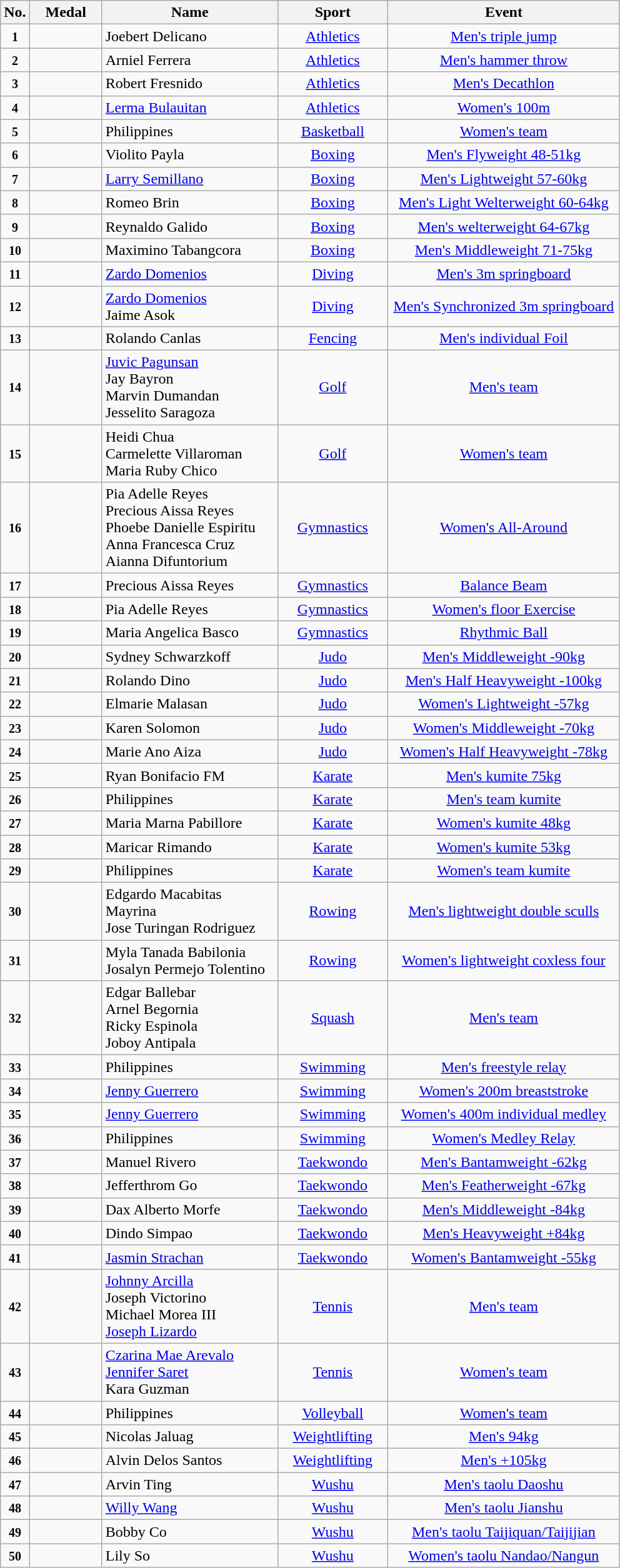<table class="wikitable" style="font-size:100%; text-align:center;">
<tr>
<th width="10">No.</th>
<th width="70">Medal</th>
<th width="180">Name</th>
<th width="110">Sport</th>
<th width="240">Event</th>
</tr>
<tr>
<td><small><strong>1</strong></small></td>
<td></td>
<td align=left>Joebert Delicano</td>
<td> <a href='#'>Athletics</a></td>
<td><a href='#'>Men's triple jump</a></td>
</tr>
<tr>
<td><small><strong>2</strong></small></td>
<td></td>
<td align=left>Arniel Ferrera</td>
<td> <a href='#'>Athletics</a></td>
<td><a href='#'>Men's hammer throw</a></td>
</tr>
<tr>
<td><small><strong>3</strong></small></td>
<td></td>
<td align=left>Robert Fresnido</td>
<td> <a href='#'>Athletics</a></td>
<td><a href='#'>Men's Decathlon</a></td>
</tr>
<tr>
<td><small><strong>4</strong></small></td>
<td></td>
<td align=left><a href='#'>Lerma Bulauitan</a></td>
<td> <a href='#'>Athletics</a></td>
<td><a href='#'>Women's 100m</a></td>
</tr>
<tr>
<td><small><strong>5</strong></small></td>
<td></td>
<td align=left>Philippines</td>
<td> <a href='#'>Basketball</a></td>
<td><a href='#'>Women's team</a></td>
</tr>
<tr>
<td><small><strong>6</strong></small></td>
<td></td>
<td align=left>Violito Payla</td>
<td> <a href='#'>Boxing</a></td>
<td><a href='#'>Men's Flyweight 48-51kg</a></td>
</tr>
<tr>
<td><small><strong>7</strong></small></td>
<td></td>
<td align=left><a href='#'>Larry Semillano</a></td>
<td> <a href='#'>Boxing</a></td>
<td><a href='#'>Men's Lightweight 57-60kg</a></td>
</tr>
<tr>
<td><small><strong>8</strong></small></td>
<td></td>
<td align=left>Romeo Brin</td>
<td> <a href='#'>Boxing</a></td>
<td><a href='#'>Men's Light Welterweight 60-64kg</a></td>
</tr>
<tr>
<td><small><strong>9</strong></small></td>
<td></td>
<td align=left>Reynaldo Galido</td>
<td> <a href='#'>Boxing</a></td>
<td><a href='#'>Men's welterweight 64-67kg</a></td>
</tr>
<tr>
<td><small><strong>10</strong></small></td>
<td></td>
<td align=left>Maximino Tabangcora</td>
<td> <a href='#'>Boxing</a></td>
<td><a href='#'>Men's Middleweight 71-75kg</a></td>
</tr>
<tr>
<td><small><strong>11</strong></small></td>
<td></td>
<td align=left><a href='#'>Zardo Domenios</a></td>
<td> <a href='#'>Diving</a></td>
<td><a href='#'>Men's 3m springboard</a></td>
</tr>
<tr>
<td><small><strong>12</strong></small></td>
<td></td>
<td align=left><a href='#'>Zardo Domenios</a><br>Jaime Asok</td>
<td> <a href='#'>Diving</a></td>
<td><a href='#'>Men's Synchronized 3m springboard</a></td>
</tr>
<tr>
<td><small><strong>13</strong></small></td>
<td></td>
<td align=left>Rolando Canlas</td>
<td> <a href='#'>Fencing</a></td>
<td><a href='#'>Men's individual Foil</a></td>
</tr>
<tr>
<td><small><strong>14</strong></small></td>
<td></td>
<td align=left><a href='#'>Juvic Pagunsan</a><br>Jay Bayron<br>Marvin Dumandan<br>Jesselito Saragoza</td>
<td> <a href='#'>Golf</a></td>
<td><a href='#'>Men's team</a></td>
</tr>
<tr>
<td><small><strong>15</strong></small></td>
<td></td>
<td align=left>Heidi Chua<br>Carmelette Villaroman<br>Maria Ruby Chico</td>
<td> <a href='#'>Golf</a></td>
<td><a href='#'>Women's team</a></td>
</tr>
<tr>
<td><small><strong>16</strong></small></td>
<td></td>
<td align=left>Pia Adelle Reyes<br>Precious Aissa Reyes<br>Phoebe Danielle Espiritu<br>Anna Francesca Cruz<br>Aianna Difuntorium</td>
<td> <a href='#'>Gymnastics</a></td>
<td><a href='#'>Women's All-Around</a></td>
</tr>
<tr>
<td><small><strong>17</strong></small></td>
<td></td>
<td align=left>Precious Aissa Reyes</td>
<td> <a href='#'>Gymnastics</a></td>
<td><a href='#'>Balance Beam</a></td>
</tr>
<tr>
<td><small><strong>18</strong></small></td>
<td></td>
<td align=left>Pia Adelle Reyes</td>
<td> <a href='#'>Gymnastics</a></td>
<td><a href='#'>Women's floor Exercise</a></td>
</tr>
<tr>
<td><small><strong>19</strong></small></td>
<td></td>
<td align=left>Maria Angelica Basco</td>
<td> <a href='#'>Gymnastics</a></td>
<td><a href='#'>Rhythmic Ball</a></td>
</tr>
<tr>
<td><small><strong>20</strong></small></td>
<td></td>
<td align=left>Sydney Schwarzkoff</td>
<td> <a href='#'>Judo</a></td>
<td><a href='#'>Men's Middleweight -90kg</a></td>
</tr>
<tr>
<td><small><strong>21</strong></small></td>
<td></td>
<td align=left>Rolando Dino</td>
<td> <a href='#'>Judo</a></td>
<td><a href='#'>Men's Half Heavyweight -100kg</a></td>
</tr>
<tr>
<td><small><strong>22</strong></small></td>
<td></td>
<td align=left>Elmarie Malasan</td>
<td> <a href='#'>Judo</a></td>
<td><a href='#'>Women's Lightweight -57kg</a></td>
</tr>
<tr>
<td><small><strong>23</strong></small></td>
<td></td>
<td align=left>Karen Solomon</td>
<td> <a href='#'>Judo</a></td>
<td><a href='#'>Women's Middleweight -70kg</a></td>
</tr>
<tr>
<td><small><strong>24</strong></small></td>
<td></td>
<td align=left>Marie Ano Aiza</td>
<td> <a href='#'>Judo</a></td>
<td><a href='#'>Women's Half Heavyweight -78kg</a></td>
</tr>
<tr>
<td><small><strong>25</strong></small></td>
<td></td>
<td align=left>Ryan Bonifacio FM</td>
<td> <a href='#'>Karate</a></td>
<td><a href='#'>Men's kumite 75kg</a></td>
</tr>
<tr>
<td><small><strong>26</strong></small></td>
<td></td>
<td align=left>Philippines</td>
<td> <a href='#'>Karate</a></td>
<td><a href='#'>Men's team kumite</a></td>
</tr>
<tr>
<td><small><strong>27</strong></small></td>
<td></td>
<td align=left>Maria Marna Pabillore</td>
<td> <a href='#'>Karate</a></td>
<td><a href='#'>Women's kumite 48kg</a></td>
</tr>
<tr>
<td><small><strong>28</strong></small></td>
<td></td>
<td align=left>Maricar Rimando</td>
<td> <a href='#'>Karate</a></td>
<td><a href='#'>Women's kumite 53kg</a></td>
</tr>
<tr>
<td><small><strong>29</strong></small></td>
<td></td>
<td align=left>Philippines</td>
<td> <a href='#'>Karate</a></td>
<td><a href='#'>Women's team kumite</a></td>
</tr>
<tr>
<td><small><strong>30</strong></small></td>
<td></td>
<td align=left>Edgardo Macabitas Mayrina<br>Jose Turingan Rodriguez</td>
<td> <a href='#'>Rowing</a></td>
<td><a href='#'>Men's lightweight double sculls</a></td>
</tr>
<tr>
<td><small><strong>31</strong></small></td>
<td></td>
<td align=left>Myla Tanada Babilonia<br>Josalyn Permejo Tolentino</td>
<td> <a href='#'>Rowing</a></td>
<td><a href='#'>Women's lightweight coxless four</a></td>
</tr>
<tr>
<td><small><strong>32</strong></small></td>
<td></td>
<td align=left>Edgar Ballebar<br>Arnel Begornia<br>Ricky Espinola<br>Joboy Antipala</td>
<td> <a href='#'>Squash</a></td>
<td><a href='#'>Men's team</a></td>
</tr>
<tr>
<td><small><strong>33</strong></small></td>
<td></td>
<td align=left>Philippines</td>
<td> <a href='#'>Swimming</a></td>
<td><a href='#'>Men's  freestyle relay</a></td>
</tr>
<tr>
<td><small><strong>34</strong></small></td>
<td></td>
<td align=left><a href='#'>Jenny Guerrero</a></td>
<td> <a href='#'>Swimming</a></td>
<td><a href='#'>Women's 200m breaststroke</a></td>
</tr>
<tr>
<td><small><strong>35</strong></small></td>
<td></td>
<td align=left><a href='#'>Jenny Guerrero</a></td>
<td> <a href='#'>Swimming</a></td>
<td><a href='#'>Women's 400m individual medley</a></td>
</tr>
<tr>
<td><small><strong>36</strong></small></td>
<td></td>
<td align=left>Philippines</td>
<td> <a href='#'>Swimming</a></td>
<td><a href='#'>Women's  Medley Relay</a></td>
</tr>
<tr>
<td><small><strong>37</strong></small></td>
<td></td>
<td align=left>Manuel Rivero</td>
<td> <a href='#'>Taekwondo</a></td>
<td><a href='#'>Men's Bantamweight -62kg</a></td>
</tr>
<tr>
<td><small><strong>38</strong></small></td>
<td></td>
<td align=left>Jefferthrom Go</td>
<td> <a href='#'>Taekwondo</a></td>
<td><a href='#'>Men's Featherweight -67kg</a></td>
</tr>
<tr>
<td><small><strong>39</strong></small></td>
<td></td>
<td align=left>Dax Alberto Morfe</td>
<td> <a href='#'>Taekwondo</a></td>
<td><a href='#'>Men's Middleweight -84kg</a></td>
</tr>
<tr>
<td><small><strong>40</strong></small></td>
<td></td>
<td align=left>Dindo Simpao</td>
<td> <a href='#'>Taekwondo</a></td>
<td><a href='#'>Men's Heavyweight +84kg</a></td>
</tr>
<tr>
<td><small><strong>41</strong></small></td>
<td></td>
<td align=left><a href='#'>Jasmin Strachan</a></td>
<td> <a href='#'>Taekwondo</a></td>
<td><a href='#'>Women's Bantamweight -55kg</a></td>
</tr>
<tr>
<td><small><strong>42</strong></small></td>
<td></td>
<td align=left><a href='#'>Johnny Arcilla</a><br>Joseph Victorino<br>Michael Morea III<br><a href='#'>Joseph Lizardo</a></td>
<td> <a href='#'>Tennis</a></td>
<td><a href='#'>Men's team</a></td>
</tr>
<tr>
<td><small><strong>43</strong></small></td>
<td></td>
<td align=left><a href='#'>Czarina Mae Arevalo</a><br><a href='#'>Jennifer Saret</a><br>Kara Guzman</td>
<td> <a href='#'>Tennis</a></td>
<td><a href='#'>Women's team</a></td>
</tr>
<tr>
<td><small><strong>44</strong></small></td>
<td></td>
<td align=left>Philippines</td>
<td> <a href='#'>Volleyball</a></td>
<td><a href='#'>Women's team</a></td>
</tr>
<tr>
<td><small><strong>45</strong></small></td>
<td></td>
<td align=left>Nicolas Jaluag</td>
<td> <a href='#'>Weightlifting</a></td>
<td><a href='#'>Men's 94kg</a></td>
</tr>
<tr>
<td><small><strong>46</strong></small></td>
<td></td>
<td align=left>Alvin Delos Santos</td>
<td> <a href='#'>Weightlifting</a></td>
<td><a href='#'>Men's +105kg</a></td>
</tr>
<tr>
<td><small><strong>47</strong></small></td>
<td></td>
<td align=left>Arvin Ting</td>
<td> <a href='#'>Wushu</a></td>
<td><a href='#'>Men's taolu Daoshu</a></td>
</tr>
<tr>
<td><small><strong>48</strong></small></td>
<td></td>
<td align=left><a href='#'>Willy Wang</a></td>
<td> <a href='#'>Wushu</a></td>
<td><a href='#'>Men's taolu Jianshu</a></td>
</tr>
<tr>
<td><small><strong>49</strong></small></td>
<td></td>
<td align=left>Bobby Co</td>
<td> <a href='#'>Wushu</a></td>
<td><a href='#'>Men's taolu Taijiquan/Taijijian</a></td>
</tr>
<tr>
<td><small><strong>50</strong></small></td>
<td></td>
<td align=left>Lily So</td>
<td> <a href='#'>Wushu</a></td>
<td><a href='#'>Women's taolu Nandao/Nangun</a></td>
</tr>
</table>
